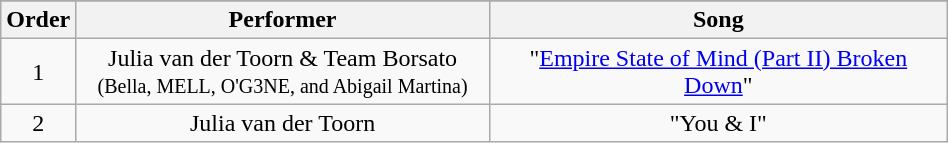<table class="wikitable" style="text-align:center; width:50%;">
<tr>
</tr>
<tr>
<th style="width:5%;">Order</th>
<th style="width:45%;">Performer</th>
<th style="width:55%;">Song</th>
</tr>
<tr>
<td>1</td>
<td>Julia van der Toorn & Team Borsato<br><small>(Bella, MELL, O'G3NE, and Abigail Martina)</small></td>
<td>"<a href='#'>Empire State of Mind (Part II) Broken Down</a>"</td>
</tr>
<tr>
<td>2</td>
<td>Julia van der Toorn</td>
<td>"You & I"</td>
</tr>
</table>
